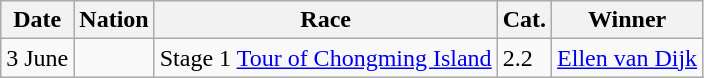<table class="wikitable sortable">
<tr>
<th>Date</th>
<th>Nation</th>
<th>Race</th>
<th>Cat.</th>
<th>Winner</th>
</tr>
<tr>
<td>3 June</td>
<td></td>
<td>Stage 1 <a href='#'>Tour of Chongming Island</a></td>
<td>2.2</td>
<td> <a href='#'>Ellen van Dijk</a></td>
</tr>
</table>
